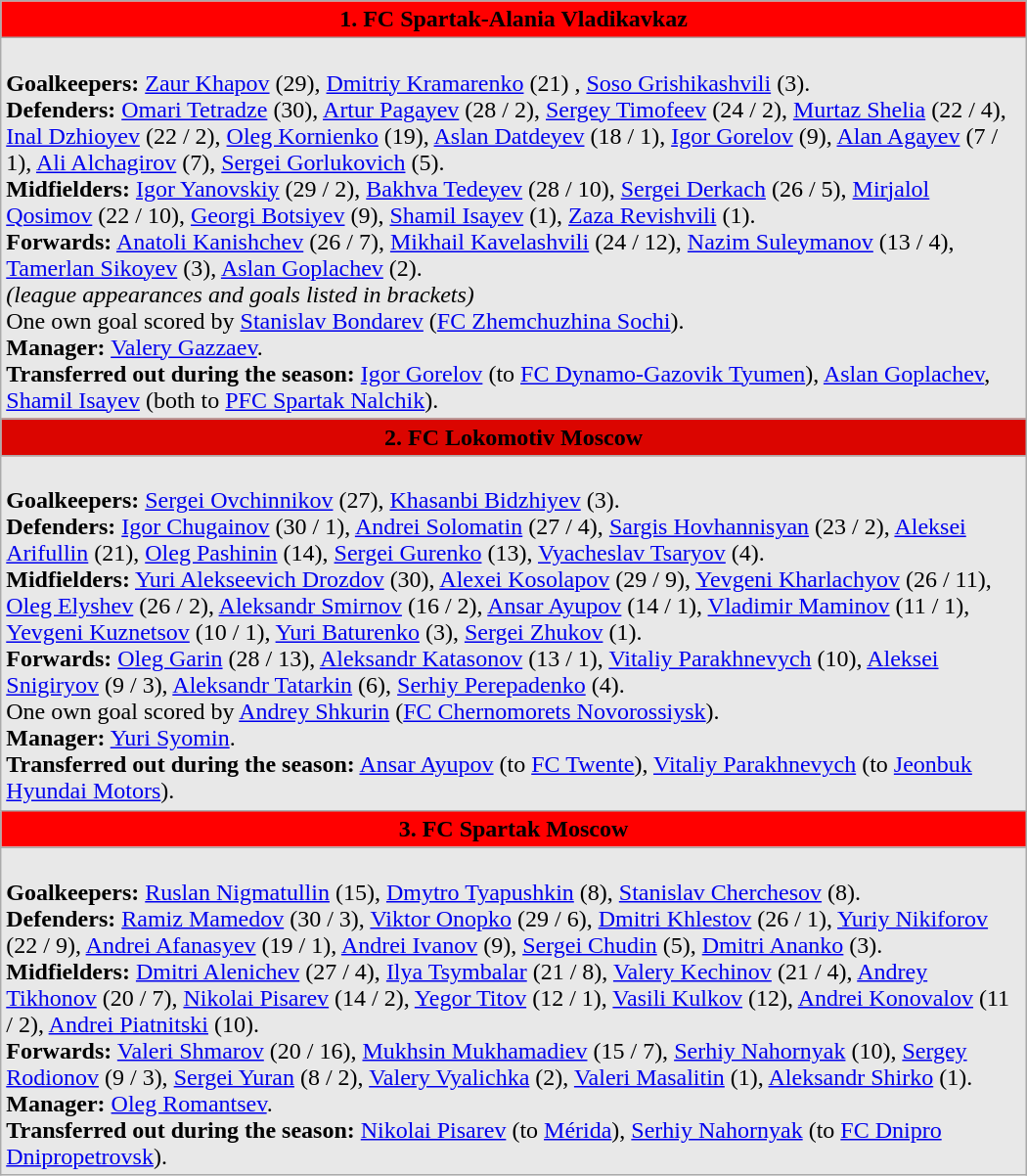<table class="wikitable" Width="700">
<tr bgcolor="#FF0000">
<td align="center" width="700"><span> <strong>1. FC Spartak-Alania Vladikavkaz</strong> </span></td>
</tr>
<tr bgcolor="#E8E8E8">
<td align="left" width="700"><br><strong>Goalkeepers:</strong> <a href='#'>Zaur Khapov</a> (29), <a href='#'>Dmitriy Kramarenko</a> (21) , <a href='#'>Soso Grishikashvili</a>  (3).<br>
<strong>Defenders:</strong> <a href='#'>Omari Tetradze</a> (30), <a href='#'>Artur Pagayev</a> (28 / 2), <a href='#'>Sergey Timofeev</a>  (24 / 2), <a href='#'>Murtaz Shelia</a>  (22 / 4), <a href='#'>Inal Dzhioyev</a> (22 / 2), <a href='#'>Oleg Kornienko</a>  (19), <a href='#'>Aslan Datdeyev</a> (18 / 1), <a href='#'>Igor Gorelov</a> (9), <a href='#'>Alan Agayev</a> (7 / 1), <a href='#'>Ali Alchagirov</a> (7), <a href='#'>Sergei Gorlukovich</a> (5).<br>
<strong>Midfielders:</strong> <a href='#'>Igor Yanovskiy</a> (29 / 2), <a href='#'>Bakhva Tedeyev</a> (28 / 10), <a href='#'>Sergei Derkach</a> (26 / 5), <a href='#'>Mirjalol Qosimov</a>  (22 / 10), <a href='#'>Georgi Botsiyev</a> (9), <a href='#'>Shamil Isayev</a> (1), <a href='#'>Zaza Revishvili</a>  (1).<br>
<strong>Forwards:</strong> <a href='#'>Anatoli Kanishchev</a> (26 / 7), <a href='#'>Mikhail Kavelashvili</a>  (24 / 12), <a href='#'>Nazim Suleymanov</a>  (13 / 4), <a href='#'>Tamerlan Sikoyev</a> (3), <a href='#'>Aslan Goplachev</a> (2).<br><em>(league appearances and goals listed in brackets)</em><br>One own goal scored by <a href='#'>Stanislav Bondarev</a> (<a href='#'>FC Zhemchuzhina Sochi</a>).<br><strong>Manager:</strong> <a href='#'>Valery Gazzaev</a>.<br><strong>Transferred out during the season:</strong> <a href='#'>Igor Gorelov</a> (to <a href='#'>FC Dynamo-Gazovik Tyumen</a>), <a href='#'>Aslan Goplachev</a>, <a href='#'>Shamil Isayev</a> (both to <a href='#'>PFC Spartak Nalchik</a>).</td>
</tr>
<tr bgcolor="#DB0500">
<td align="center" width="700"><span> <strong>2. FC Lokomotiv Moscow</strong> </span></td>
</tr>
<tr bgcolor="#E8E8E8">
<td align="left" width="700"><br><strong>Goalkeepers:</strong> <a href='#'>Sergei Ovchinnikov</a> (27), <a href='#'>Khasanbi Bidzhiyev</a> (3).<br>
<strong>Defenders:</strong> <a href='#'>Igor Chugainov</a> (30 / 1), <a href='#'>Andrei Solomatin</a> (27 / 4), <a href='#'>Sargis Hovhannisyan</a>  (23 / 2), <a href='#'>Aleksei Arifullin</a> (21), <a href='#'>Oleg Pashinin</a>  (14), <a href='#'>Sergei Gurenko</a>  (13), <a href='#'>Vyacheslav Tsaryov</a> (4).<br>
<strong>Midfielders:</strong> <a href='#'>Yuri Alekseevich Drozdov</a> (30), <a href='#'>Alexei Kosolapov</a> (29 / 9), <a href='#'>Yevgeni Kharlachyov</a> (26 / 11), <a href='#'>Oleg Elyshev</a> (26 / 2), <a href='#'>Aleksandr Smirnov</a> (16 / 2), <a href='#'>Ansar Ayupov</a> (14 / 1), <a href='#'>Vladimir Maminov</a>  (11 / 1), <a href='#'>Yevgeni Kuznetsov</a> (10 / 1), <a href='#'>Yuri Baturenko</a>  (3), <a href='#'>Sergei Zhukov</a> (1).<br>
<strong>Forwards:</strong> <a href='#'>Oleg Garin</a> (28 / 13), <a href='#'>Aleksandr Katasonov</a> (13 / 1), <a href='#'>Vitaliy Parakhnevych</a>  (10), <a href='#'>Aleksei Snigiryov</a> (9 / 3), <a href='#'>Aleksandr Tatarkin</a> (6), <a href='#'>Serhiy Perepadenko</a>  (4).<br>One own goal scored by <a href='#'>Andrey Shkurin</a>  (<a href='#'>FC Chernomorets Novorossiysk</a>).<br><strong>Manager:</strong> <a href='#'>Yuri Syomin</a>.<br><strong>Transferred out during the season:</strong> <a href='#'>Ansar Ayupov</a> (to  <a href='#'>FC Twente</a>), <a href='#'>Vitaliy Parakhnevych</a>  (to  <a href='#'>Jeonbuk Hyundai Motors</a>).</td>
</tr>
<tr bgcolor="#FF0000">
<td align="center" width="700"><span> <strong>3. FC Spartak Moscow</strong> </span></td>
</tr>
<tr bgcolor="#E8E8E8">
<td align="left" width="700"><br><strong>Goalkeepers:</strong> <a href='#'>Ruslan Nigmatullin</a> (15), <a href='#'>Dmytro Tyapushkin</a>  (8), <a href='#'>Stanislav Cherchesov</a> (8).<br>
<strong>Defenders:</strong> <a href='#'>Ramiz Mamedov</a> (30 / 3), <a href='#'>Viktor Onopko</a> (29 / 6), <a href='#'>Dmitri Khlestov</a> (26 / 1), <a href='#'>Yuriy Nikiforov</a> (22 / 9), <a href='#'>Andrei Afanasyev</a> (19 / 1), <a href='#'>Andrei Ivanov</a> (9), <a href='#'>Sergei Chudin</a> (5), <a href='#'>Dmitri Ananko</a> (3).<br>
<strong>Midfielders:</strong> <a href='#'>Dmitri Alenichev</a> (27 / 4), <a href='#'>Ilya Tsymbalar</a> (21 / 8), <a href='#'>Valery Kechinov</a> (21 / 4), <a href='#'>Andrey Tikhonov</a> (20 / 7), <a href='#'>Nikolai Pisarev</a> (14 / 2), <a href='#'>Yegor Titov</a> (12 / 1), <a href='#'>Vasili Kulkov</a> (12), <a href='#'>Andrei Konovalov</a> (11 / 2), <a href='#'>Andrei Piatnitski</a> (10).<br>
<strong>Forwards:</strong> <a href='#'>Valeri Shmarov</a> (20 / 16), <a href='#'>Mukhsin Mukhamadiev</a> (15 / 7), <a href='#'>Serhiy Nahornyak</a>  (10), <a href='#'>Sergey Rodionov</a> (9 / 3), <a href='#'>Sergei Yuran</a> (8 / 2), <a href='#'>Valery Vyalichka</a>  (2), <a href='#'>Valeri Masalitin</a> (1), <a href='#'>Aleksandr Shirko</a> (1).<br><strong>Manager:</strong> <a href='#'>Oleg Romantsev</a>.<br><strong>Transferred out during the season:</strong> <a href='#'>Nikolai Pisarev</a> (to  <a href='#'>Mérida</a>), <a href='#'>Serhiy Nahornyak</a>  (to  <a href='#'>FC Dnipro Dnipropetrovsk</a>).</td>
</tr>
</table>
